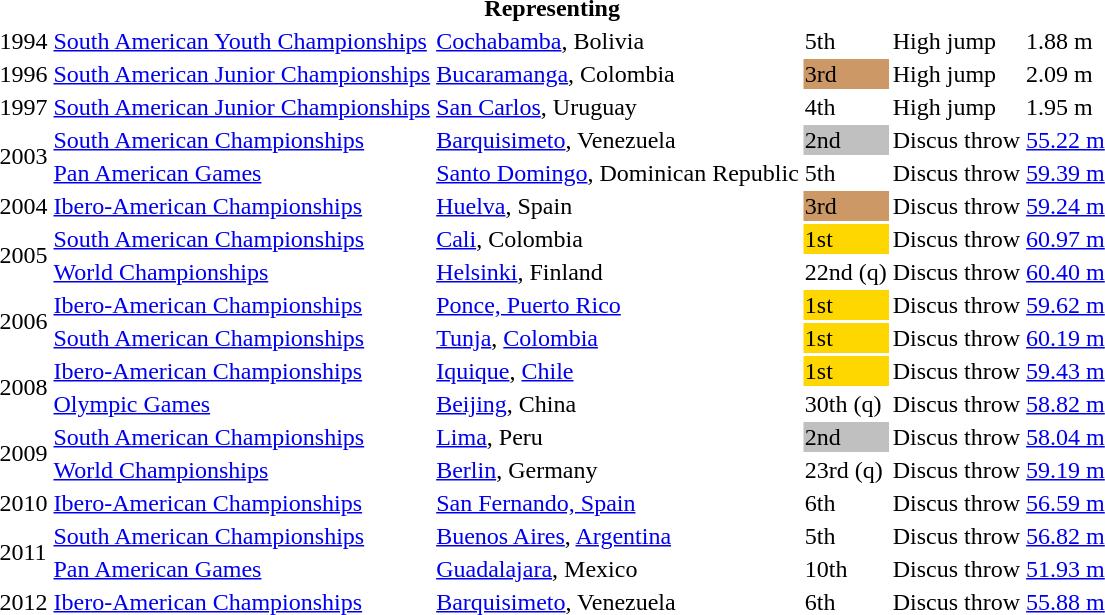<table>
<tr>
<th colspan="6">Representing </th>
</tr>
<tr>
<td>1994</td>
<td><a href='#'>South American Youth Championships</a></td>
<td><a href='#'>Cochabamba</a>, Bolivia</td>
<td>5th</td>
<td>High jump</td>
<td>1.88 m</td>
</tr>
<tr>
<td>1996</td>
<td><a href='#'>South American Junior Championships</a></td>
<td><a href='#'>Bucaramanga</a>, Colombia</td>
<td style="background:#c96;">3rd</td>
<td>High jump</td>
<td>2.09 m</td>
</tr>
<tr>
<td>1997</td>
<td><a href='#'>South American Junior Championships</a></td>
<td><a href='#'>San Carlos</a>, Uruguay</td>
<td>4th</td>
<td>High jump</td>
<td>1.95 m</td>
</tr>
<tr>
<td rowspan=2>2003</td>
<td><a href='#'>South American Championships</a></td>
<td><a href='#'>Barquisimeto</a>, Venezuela</td>
<td style="background:silver;">2nd</td>
<td>Discus throw</td>
<td><a href='#'>55.22 m</a></td>
</tr>
<tr>
<td><a href='#'>Pan American Games</a></td>
<td><a href='#'>Santo Domingo</a>, Dominican Republic</td>
<td>5th</td>
<td>Discus throw</td>
<td><a href='#'>59.39 m</a></td>
</tr>
<tr>
<td>2004</td>
<td><a href='#'>Ibero-American Championships</a></td>
<td><a href='#'>Huelva</a>, Spain</td>
<td style="background:#c96;">3rd</td>
<td>Discus throw</td>
<td><a href='#'>59.24 m</a></td>
</tr>
<tr>
<td rowspan=2>2005</td>
<td><a href='#'>South American Championships</a></td>
<td><a href='#'>Cali</a>, Colombia</td>
<td style="background:gold;">1st</td>
<td>Discus throw</td>
<td><a href='#'>60.97 m</a></td>
</tr>
<tr>
<td><a href='#'>World Championships</a></td>
<td><a href='#'>Helsinki</a>, Finland</td>
<td>22nd (q)</td>
<td>Discus throw</td>
<td><a href='#'>60.40 m</a></td>
</tr>
<tr>
<td rowspan=2>2006</td>
<td><a href='#'>Ibero-American Championships</a></td>
<td><a href='#'>Ponce, Puerto Rico</a></td>
<td bgcolor=gold>1st</td>
<td>Discus throw</td>
<td><a href='#'>59.62 m</a></td>
</tr>
<tr>
<td><a href='#'>South American Championships</a></td>
<td><a href='#'>Tunja</a>, <a href='#'>Colombia</a></td>
<td style="background:gold;">1st</td>
<td>Discus throw</td>
<td><a href='#'>60.19 m</a></td>
</tr>
<tr>
<td rowspan=2>2008</td>
<td><a href='#'>Ibero-American Championships</a></td>
<td><a href='#'>Iquique</a>, <a href='#'>Chile</a></td>
<td bgcolor=gold>1st</td>
<td>Discus throw</td>
<td><a href='#'>59.43 m</a></td>
</tr>
<tr>
<td><a href='#'>Olympic Games</a></td>
<td><a href='#'>Beijing</a>, China</td>
<td>30th (q)</td>
<td>Discus throw</td>
<td><a href='#'>58.82 m</a></td>
</tr>
<tr>
<td rowspan=2>2009</td>
<td><a href='#'>South American Championships</a></td>
<td><a href='#'>Lima</a>, Peru</td>
<td style="background:silver;">2nd</td>
<td>Discus throw</td>
<td><a href='#'>58.04 m</a></td>
</tr>
<tr>
<td><a href='#'>World Championships</a></td>
<td><a href='#'>Berlin</a>, Germany</td>
<td>23rd (q)</td>
<td>Discus throw</td>
<td><a href='#'>59.19 m</a></td>
</tr>
<tr>
<td>2010</td>
<td><a href='#'>Ibero-American Championships</a></td>
<td><a href='#'>San Fernando, Spain</a></td>
<td>6th</td>
<td>Discus throw</td>
<td><a href='#'>56.59 m</a></td>
</tr>
<tr>
<td rowspan=2>2011</td>
<td><a href='#'>South American Championships</a></td>
<td><a href='#'>Buenos Aires</a>, <a href='#'>Argentina</a></td>
<td>5th</td>
<td>Discus throw</td>
<td><a href='#'>56.82 m</a></td>
</tr>
<tr>
<td><a href='#'>Pan American Games</a></td>
<td><a href='#'>Guadalajara</a>, Mexico</td>
<td>10th</td>
<td>Discus throw</td>
<td><a href='#'>51.93 m</a></td>
</tr>
<tr>
<td>2012</td>
<td><a href='#'>Ibero-American Championships</a></td>
<td><a href='#'>Barquisimeto</a>, Venezuela</td>
<td>6th</td>
<td>Discus throw</td>
<td><a href='#'>55.88 m</a></td>
</tr>
</table>
